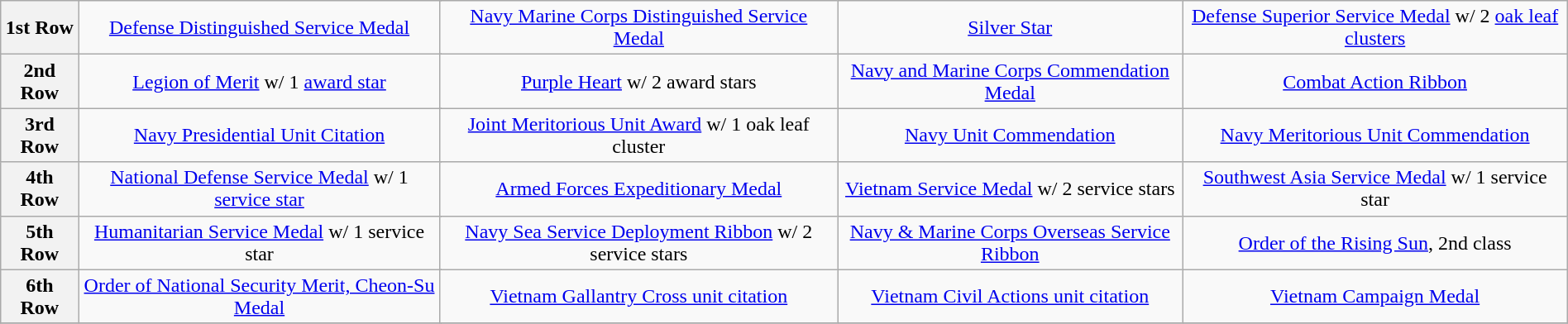<table class="wikitable" style="margin:1em auto; text-align:center;">
<tr>
<th>1st Row</th>
<td colspan="3"><a href='#'>Defense Distinguished Service Medal</a></td>
<td colspan="3"><a href='#'>Navy Marine Corps Distinguished Service Medal</a></td>
<td colspan="3"><a href='#'>Silver Star</a></td>
<td colspan="3"><a href='#'>Defense Superior Service Medal</a> w/ 2 <a href='#'>oak leaf clusters</a></td>
</tr>
<tr>
<th>2nd Row</th>
<td colspan="3"><a href='#'>Legion of Merit</a> w/ 1 <a href='#'>award star</a></td>
<td colspan="3"><a href='#'>Purple Heart</a> w/ 2 award stars</td>
<td colspan="3"><a href='#'>Navy and Marine Corps Commendation Medal</a></td>
<td colspan="3"><a href='#'>Combat Action Ribbon</a></td>
</tr>
<tr>
<th>3rd Row</th>
<td colspan="3"><a href='#'>Navy Presidential Unit Citation</a></td>
<td colspan="3"><a href='#'>Joint Meritorious Unit Award</a> w/ 1 oak leaf cluster</td>
<td colspan="3"><a href='#'>Navy Unit Commendation</a></td>
<td colspan="3"><a href='#'>Navy Meritorious Unit Commendation</a></td>
</tr>
<tr>
<th>4th Row</th>
<td colspan="3"><a href='#'>National Defense Service Medal</a> w/ 1 <a href='#'>service star</a></td>
<td colspan="3"><a href='#'>Armed Forces Expeditionary Medal</a></td>
<td colspan="3"><a href='#'>Vietnam Service Medal</a> w/ 2 service stars</td>
<td colspan="3"><a href='#'>Southwest Asia Service Medal</a> w/ 1 service star</td>
</tr>
<tr>
<th>5th Row</th>
<td colspan="3"><a href='#'>Humanitarian Service Medal</a> w/ 1 service star</td>
<td colspan="3"><a href='#'>Navy Sea Service Deployment Ribbon</a> w/ 2 service stars</td>
<td colspan="3"><a href='#'>Navy & Marine Corps Overseas Service Ribbon</a></td>
<td colspan="3"><a href='#'>Order of the Rising Sun</a>, 2nd class</td>
</tr>
<tr>
<th>6th Row</th>
<td colspan="3"><a href='#'>Order of National Security Merit, Cheon-Su Medal</a></td>
<td colspan="3"><a href='#'>Vietnam Gallantry Cross unit citation</a></td>
<td colspan="3"><a href='#'>Vietnam Civil Actions unit citation</a></td>
<td colspan="3"><a href='#'>Vietnam Campaign Medal</a></td>
</tr>
<tr>
</tr>
</table>
